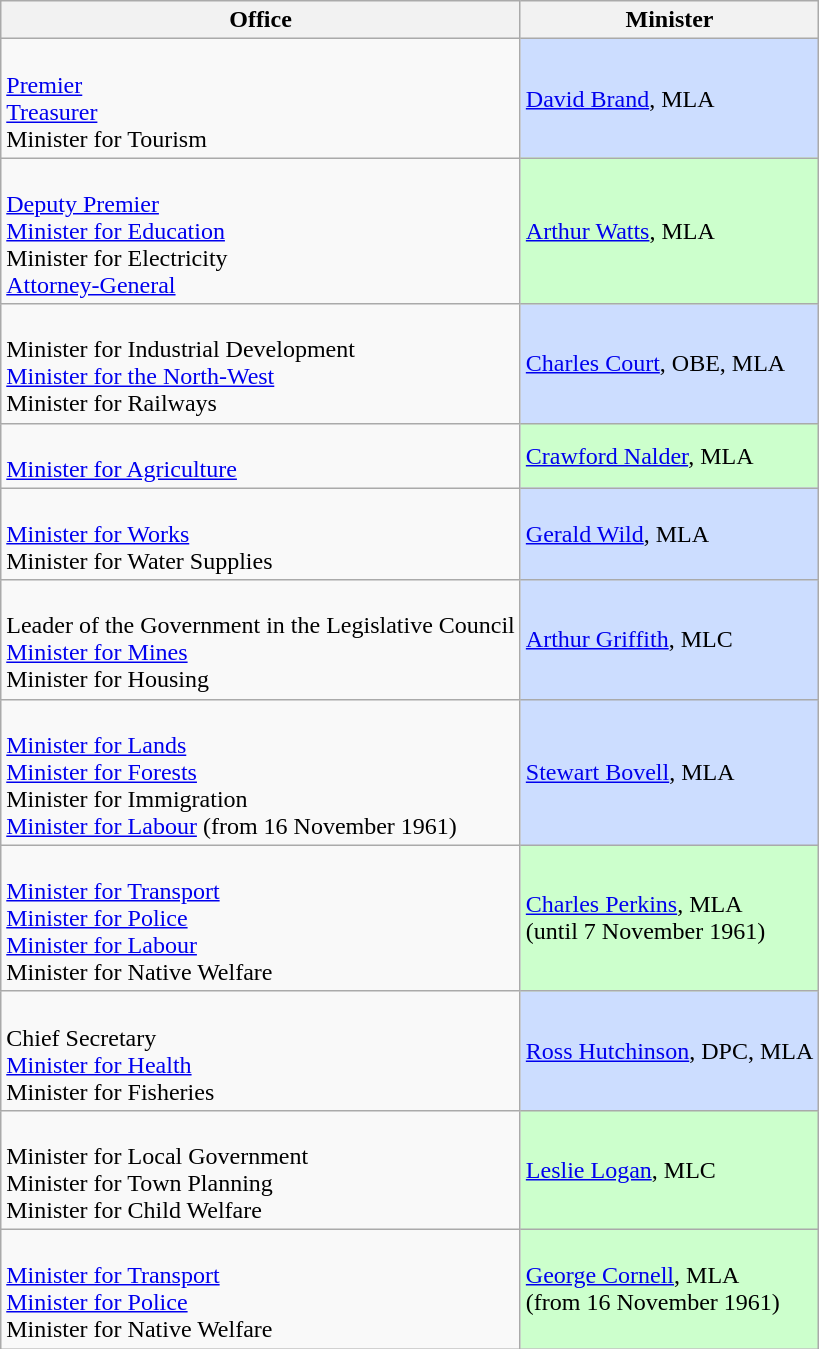<table class="wikitable">
<tr>
<th>Office</th>
<th>Minister</th>
</tr>
<tr>
<td><br><a href='#'>Premier</a><br>
<a href='#'>Treasurer</a><br>
Minister for Tourism<br></td>
<td style="background:#CCDDFF"><a href='#'>David Brand</a>, MLA</td>
</tr>
<tr>
<td><br><a href='#'>Deputy Premier</a><br>
<a href='#'>Minister for Education</a><br>
Minister for Electricity<br>
<a href='#'>Attorney-General</a><br></td>
<td style="background:#CCFFCC"><a href='#'>Arthur Watts</a>, MLA</td>
</tr>
<tr>
<td><br>Minister for Industrial Development<br>
<a href='#'>Minister for the North-West</a><br>
Minister for Railways<br></td>
<td style="background:#CCDDFF"><a href='#'>Charles Court</a>, OBE, MLA</td>
</tr>
<tr>
<td><br><a href='#'>Minister for Agriculture</a><br></td>
<td style="background:#CCFFCC"><a href='#'>Crawford Nalder</a>, MLA</td>
</tr>
<tr>
<td><br><a href='#'>Minister for Works</a><br>
Minister for Water Supplies<br></td>
<td style="background:#CCDDFF"><a href='#'>Gerald Wild</a>, MLA</td>
</tr>
<tr>
<td><br>Leader of the Government in the Legislative Council<br>
<a href='#'>Minister for Mines</a><br>
Minister for Housing<br></td>
<td style="background:#CCDDFF"><a href='#'>Arthur Griffith</a>, MLC</td>
</tr>
<tr>
<td><br><a href='#'>Minister for Lands</a><br>
<a href='#'>Minister for Forests</a><br>
Minister for Immigration<br>
<a href='#'>Minister for Labour</a> (from 16 November 1961)<br></td>
<td style="background:#CCDDFF"><a href='#'>Stewart Bovell</a>, MLA</td>
</tr>
<tr>
<td><br><a href='#'>Minister for Transport</a><br>
<a href='#'>Minister for Police</a><br>
<a href='#'>Minister for Labour</a><br>
Minister for Native Welfare<br></td>
<td style="background:#CCFFCC"><a href='#'>Charles Perkins</a>, MLA<br>(until 7 November 1961)</td>
</tr>
<tr>
<td><br>Chief Secretary<br>
<a href='#'>Minister for Health</a><br>
Minister for Fisheries<br></td>
<td style="background:#CCDDFF"><a href='#'>Ross Hutchinson</a>, DPC, MLA</td>
</tr>
<tr>
<td><br>Minister for Local Government<br>
Minister for Town Planning<br>
Minister for Child Welfare<br></td>
<td style="background:#CCFFCC"><a href='#'>Leslie Logan</a>, MLC</td>
</tr>
<tr>
<td><br><a href='#'>Minister for Transport</a><br>
<a href='#'>Minister for Police</a><br>
Minister for Native Welfare</td>
<td style="background:#CCFFCC"><a href='#'>George Cornell</a>, MLA<br>(from 16 November 1961)</td>
</tr>
</table>
